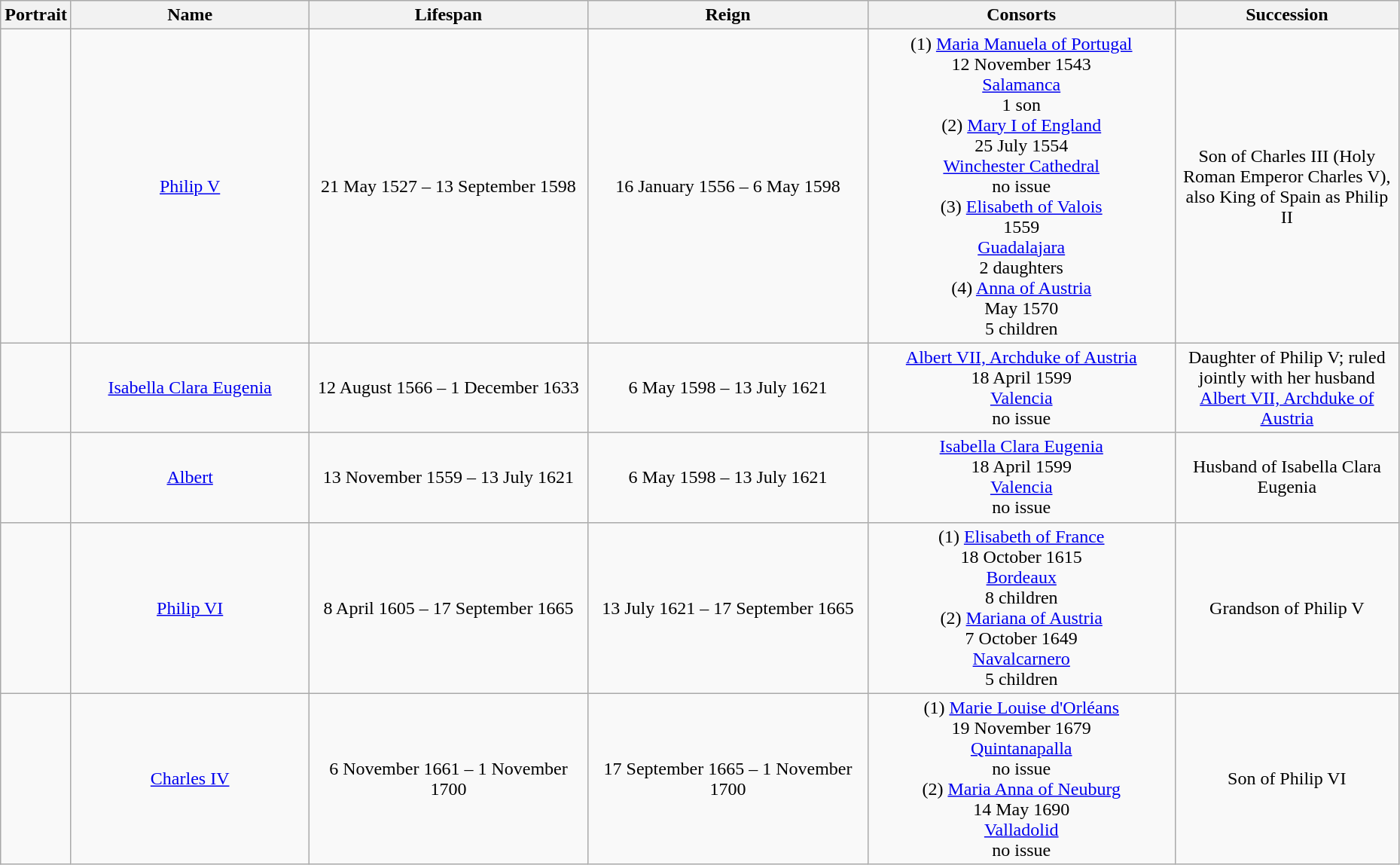<table width=98% class="wikitable" style="text-align:center;">
<tr>
<th width="5%">Portrait</th>
<th width="17%">Name</th>
<th width="20%">Lifespan</th>
<th width="20%">Reign</th>
<th width="22%">Consorts</th>
<th width="28%">Succession</th>
</tr>
<tr>
<td></td>
<td><a href='#'>Philip V</a></td>
<td>21 May 1527 – 13 September 1598</td>
<td>16 January 1556 – 6 May 1598</td>
<td>(1) <a href='#'>Maria Manuela of Portugal</a><br>12 November 1543<br><a href='#'>Salamanca</a><br>1 son<br>(2) <a href='#'>Mary I of England</a><br>25 July 1554<br><a href='#'>Winchester Cathedral</a><br>no issue<br>(3) <a href='#'>Elisabeth of Valois</a><br>1559<br><a href='#'>Guadalajara</a><br>2 daughters<br>(4) <a href='#'>Anna of Austria</a><br>May 1570<br>5 children</td>
<td>Son of Charles III (Holy Roman Emperor Charles V), also King of Spain as Philip II</td>
</tr>
<tr>
<td></td>
<td><a href='#'>Isabella Clara Eugenia</a></td>
<td>12 August 1566 – 1 December 1633</td>
<td>6 May 1598 – 13 July 1621</td>
<td><a href='#'>Albert VII, Archduke of Austria</a><br>18 April 1599<br><a href='#'>Valencia</a><br>no issue</td>
<td>Daughter of Philip V; ruled jointly with her husband <a href='#'>Albert VII, Archduke of Austria</a></td>
</tr>
<tr>
<td></td>
<td><a href='#'>Albert</a></td>
<td>13 November 1559 – 13 July 1621</td>
<td>6 May 1598 – 13 July 1621</td>
<td><a href='#'>Isabella Clara Eugenia</a><br>18 April 1599<br><a href='#'>Valencia</a><br>no issue</td>
<td>Husband of Isabella Clara Eugenia</td>
</tr>
<tr>
<td></td>
<td><a href='#'>Philip VI</a></td>
<td>8 April 1605 – 17 September 1665</td>
<td>13 July 1621 – 17 September 1665</td>
<td>(1) <a href='#'>Elisabeth of France</a><br>18 October 1615<br><a href='#'>Bordeaux</a><br>8 children<br>(2) <a href='#'>Mariana of Austria</a><br>7 October 1649<br><a href='#'>Navalcarnero</a><br>5 children</td>
<td>Grandson of Philip V</td>
</tr>
<tr>
<td></td>
<td><a href='#'>Charles IV</a></td>
<td>6 November 1661 – 1 November 1700</td>
<td>17 September 1665 – 1 November 1700</td>
<td>(1) <a href='#'>Marie Louise d'Orléans</a><br>19 November 1679<br><a href='#'>Quintanapalla</a><br>no issue<br>(2) <a href='#'>Maria Anna of Neuburg</a><br>14 May 1690<br><a href='#'>Valladolid</a><br>no issue</td>
<td>Son of Philip VI</td>
</tr>
</table>
